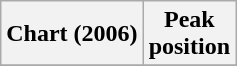<table class="wikitable plainrowheaders" style="text-align:center">
<tr>
<th scope="col">Chart (2006)</th>
<th scope="col">Peak<br>position</th>
</tr>
<tr>
</tr>
</table>
